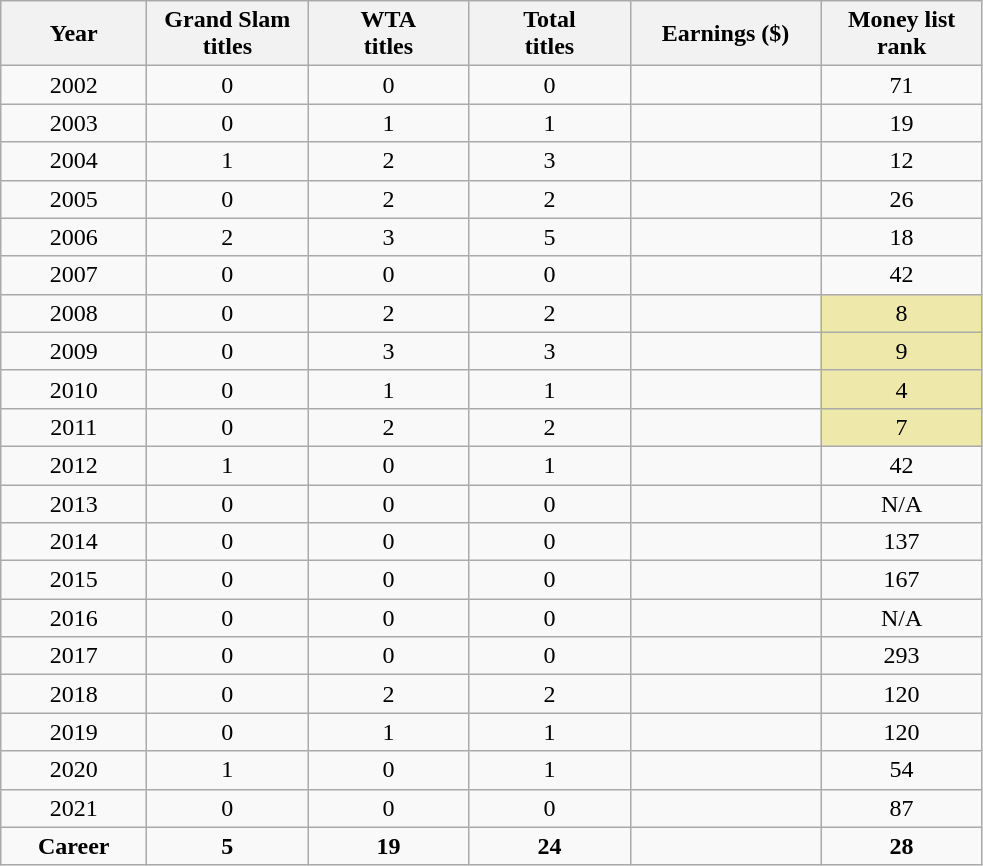<table class="wikitable" style=text-align:center;">
<tr>
<th width="90">Year</th>
<th width="100">Grand Slam <br>titles</th>
<th width="100">WTA <br>titles</th>
<th width="100">Total <br>titles</th>
<th width="120">Earnings ($)</th>
<th width="100">Money list rank</th>
</tr>
<tr>
<td>2002</td>
<td>0</td>
<td>0</td>
<td>0</td>
<td align=right></td>
<td>71</td>
</tr>
<tr>
<td>2003</td>
<td>0</td>
<td>1</td>
<td>1</td>
<td align=right></td>
<td>19</td>
</tr>
<tr>
<td>2004</td>
<td>1</td>
<td>2</td>
<td>3</td>
<td align=right></td>
<td>12</td>
</tr>
<tr>
<td>2005</td>
<td>0</td>
<td>2</td>
<td>2</td>
<td align=right></td>
<td>26</td>
</tr>
<tr>
<td>2006</td>
<td>2</td>
<td>3</td>
<td>5</td>
<td align=right></td>
<td>18</td>
</tr>
<tr>
<td>2007</td>
<td>0</td>
<td>0</td>
<td>0</td>
<td align=right></td>
<td>42</td>
</tr>
<tr>
<td>2008</td>
<td>0</td>
<td>2</td>
<td>2</td>
<td align=right></td>
<td bgcolor=eee8aa>8</td>
</tr>
<tr>
<td>2009</td>
<td>0</td>
<td>3</td>
<td>3</td>
<td align=right></td>
<td bgcolor=eee8aa>9</td>
</tr>
<tr>
<td>2010</td>
<td>0</td>
<td>1</td>
<td>1</td>
<td align=right></td>
<td bgcolor=eee8aa>4</td>
</tr>
<tr>
<td>2011</td>
<td>0</td>
<td>2</td>
<td>2</td>
<td align=right></td>
<td bgcolor=eee8aa>7</td>
</tr>
<tr>
<td>2012</td>
<td>1</td>
<td>0</td>
<td>1</td>
<td align=right></td>
<td>42</td>
</tr>
<tr>
<td>2013</td>
<td>0</td>
<td>0</td>
<td>0</td>
<td align=right></td>
<td>N/A</td>
</tr>
<tr>
<td>2014</td>
<td>0</td>
<td>0</td>
<td>0</td>
<td align=right></td>
<td>137</td>
</tr>
<tr>
<td>2015</td>
<td>0</td>
<td>0</td>
<td>0</td>
<td align=right></td>
<td>167</td>
</tr>
<tr>
<td>2016</td>
<td>0</td>
<td>0</td>
<td>0</td>
<td align=right></td>
<td>N/A</td>
</tr>
<tr>
<td>2017</td>
<td>0</td>
<td>0</td>
<td>0</td>
<td align=right></td>
<td>293</td>
</tr>
<tr>
<td>2018</td>
<td>0</td>
<td>2</td>
<td>2</td>
<td align=right></td>
<td>120</td>
</tr>
<tr>
<td>2019</td>
<td>0</td>
<td>1</td>
<td>1</td>
<td align=right></td>
<td>120</td>
</tr>
<tr>
<td>2020</td>
<td>1</td>
<td>0</td>
<td>1</td>
<td align=right></td>
<td>54</td>
</tr>
<tr>
<td>2021</td>
<td>0</td>
<td>0</td>
<td>0</td>
<td align=right></td>
<td>87</td>
</tr>
<tr style="font-weight:bold;">
<td>Career</td>
<td>5</td>
<td>19</td>
<td>24</td>
<td align=right></td>
<td>28</td>
</tr>
</table>
